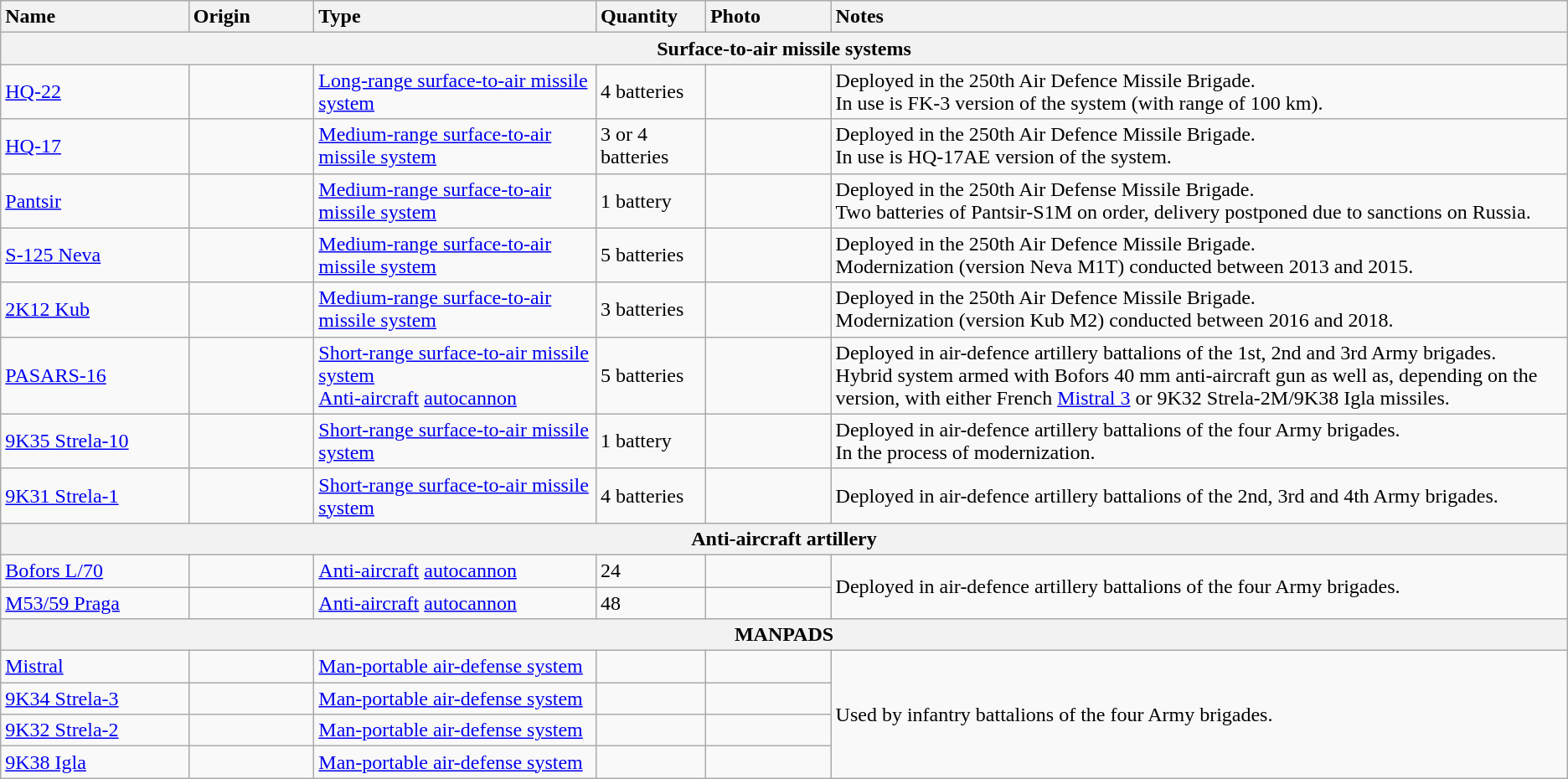<table class="wikitable">
<tr>
<th style="text-align: left; width:12%;">Name</th>
<th style="text-align: left; width:8%;">Origin</th>
<th style="text-align: left; width:18%;">Type</th>
<th style="text-align: left; width:7%;">Quantity</th>
<th style="text-align: left;width:8%;">Photo</th>
<th style="text-align: left;width:47%;">Notes</th>
</tr>
<tr>
<th colspan="6">Surface-to-air missile systems</th>
</tr>
<tr>
<td><a href='#'>HQ-22</a></td>
<td></td>
<td><a href='#'>Long-range surface-to-air missile system</a></td>
<td>4 batteries</td>
<td></td>
<td>Deployed in the 250th Air Defence Missile Brigade.<br>In use is FK-3 version of the system (with range of 100 km).</td>
</tr>
<tr>
<td><a href='#'>HQ-17</a></td>
<td></td>
<td><a href='#'>Medium-range surface-to-air missile system</a></td>
<td>3 or 4 batteries</td>
<td></td>
<td>Deployed in the 250th Air Defence Missile Brigade.<br>In use is HQ-17AE version of the system.</td>
</tr>
<tr>
<td><a href='#'>Pantsir</a></td>
<td></td>
<td><a href='#'>Medium-range surface-to-air missile system</a></td>
<td>1 battery</td>
<td></td>
<td>Deployed in the 250th Air Defense Missile Brigade.<br>Two batteries of Pantsir-S1M on order, delivery postponed due to sanctions on Russia.</td>
</tr>
<tr>
<td><a href='#'>S-125 Neva</a></td>
<td></td>
<td><a href='#'>Medium-range surface-to-air missile system</a></td>
<td>5 batteries</td>
<td></td>
<td>Deployed in the 250th Air Defence Missile Brigade.<br>Modernization (version Neva M1T) conducted between 2013 and 2015.</td>
</tr>
<tr>
<td><a href='#'>2K12 Kub</a></td>
<td></td>
<td><a href='#'>Medium-range surface-to-air missile system</a></td>
<td>3 batteries</td>
<td></td>
<td>Deployed in the 250th Air Defence Missile Brigade.<br>Modernization (version Kub M2) conducted between 2016 and 2018.</td>
</tr>
<tr>
<td><a href='#'>PASARS-16</a></td>
<td></td>
<td><a href='#'>Short-range surface-to-air missile system</a> <br><a href='#'>Anti-aircraft</a> <a href='#'>autocannon</a></td>
<td>5 batteries</td>
<td></td>
<td>Deployed in air-defence artillery battalions of the 1st, 2nd and 3rd Army brigades.<br>Hybrid system armed with Bofors 40 mm anti-aircraft gun as well as, depending on the version, with either French <a href='#'>Mistral 3</a> or 9K32 Strela-2M/9K38 Igla missiles.</td>
</tr>
<tr>
<td><a href='#'>9K35 Strela-10</a></td>
<td></td>
<td><a href='#'>Short-range surface-to-air missile system</a></td>
<td>1 battery</td>
<td></td>
<td>Deployed in air-defence artillery battalions of the four Army brigades.<br>In the process of modernization.</td>
</tr>
<tr>
<td><a href='#'>9K31 Strela-1</a></td>
<td></td>
<td><a href='#'>Short-range surface-to-air missile system</a></td>
<td>4 batteries</td>
<td></td>
<td>Deployed in air-defence artillery battalions of the 2nd, 3rd and 4th Army brigades.</td>
</tr>
<tr>
<th colspan="6" style="align: center;">Anti-aircraft artillery</th>
</tr>
<tr>
<td><a href='#'>Bofors L/70</a></td>
<td></td>
<td><a href='#'>Anti-aircraft</a> <a href='#'>autocannon</a></td>
<td>24</td>
<td></td>
<td rowspan="2">Deployed in air-defence artillery battalions of the four Army brigades.</td>
</tr>
<tr>
<td><a href='#'>M53/59 Praga</a></td>
<td></td>
<td><a href='#'>Anti-aircraft</a> <a href='#'>autocannon</a></td>
<td>48</td>
<td></td>
</tr>
<tr>
<th colspan="6" style="align: center;">MANPADS</th>
</tr>
<tr>
<td><a href='#'>Mistral</a></td>
<td></td>
<td><a href='#'>Man-portable air-defense system</a></td>
<td></td>
<td></td>
<td rowspan="4">Used by infantry battalions of the four Army brigades.</td>
</tr>
<tr>
<td><a href='#'>9K34 Strela-3</a></td>
<td></td>
<td><a href='#'>Man-portable air-defense system</a></td>
<td></td>
<td></td>
</tr>
<tr>
<td><a href='#'>9K32 Strela-2</a></td>
<td></td>
<td><a href='#'>Man-portable air-defense system</a></td>
<td></td>
<td></td>
</tr>
<tr>
<td><a href='#'>9K38 Igla</a></td>
<td></td>
<td><a href='#'>Man-portable air-defense system</a></td>
<td></td>
<td></td>
</tr>
</table>
